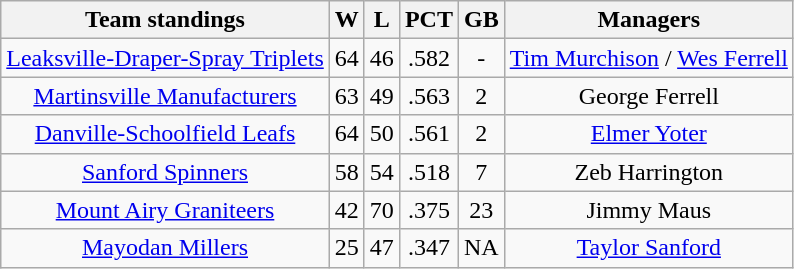<table class="wikitable" style="text-align:center">
<tr>
<th>Team standings</th>
<th>W</th>
<th>L</th>
<th>PCT</th>
<th>GB</th>
<th>Managers</th>
</tr>
<tr>
<td><a href='#'>Leaksville-Draper-Spray Triplets</a></td>
<td>64</td>
<td>46</td>
<td>.582</td>
<td>-</td>
<td><a href='#'>Tim Murchison</a> / <a href='#'>Wes Ferrell</a></td>
</tr>
<tr>
<td><a href='#'>Martinsville Manufacturers</a></td>
<td>63</td>
<td>49</td>
<td>.563</td>
<td>2</td>
<td>George Ferrell</td>
</tr>
<tr>
<td><a href='#'>Danville-Schoolfield Leafs</a></td>
<td>64</td>
<td>50</td>
<td>.561</td>
<td>2</td>
<td><a href='#'>Elmer Yoter</a></td>
</tr>
<tr>
<td><a href='#'>Sanford Spinners</a></td>
<td>58</td>
<td>54</td>
<td>.518</td>
<td>7</td>
<td>Zeb Harrington</td>
</tr>
<tr>
<td><a href='#'>Mount Airy Graniteers</a></td>
<td>42</td>
<td>70</td>
<td>.375</td>
<td>23</td>
<td>Jimmy Maus</td>
</tr>
<tr>
<td><a href='#'>Mayodan Millers</a></td>
<td>25</td>
<td>47</td>
<td>.347</td>
<td>NA</td>
<td><a href='#'>Taylor Sanford</a></td>
</tr>
</table>
